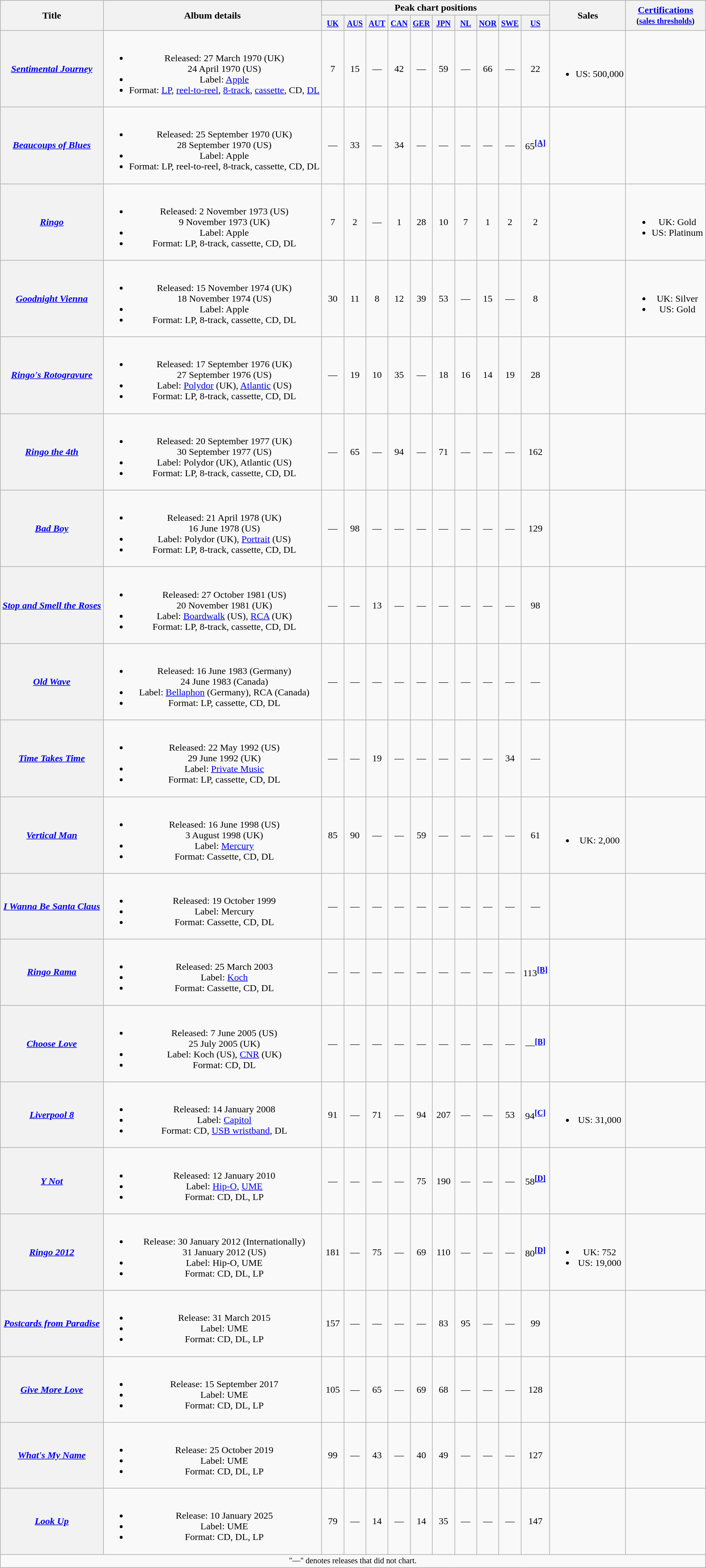<table class="wikitable plainrowheaders" style="text-align:center;">
<tr>
<th scope="col" rowspan="2">Title</th>
<th scope="col" rowspan="2">Album details</th>
<th scope="col" colspan="10">Peak chart positions</th>
<th scope="col" rowspan="2">Sales</th>
<th scope="col" rowspan="2"><a href='#'>Certifications</a><br><small>(<a href='#'>sales thresholds</a>)</small></th>
</tr>
<tr>
<th style="width:30px;"><small><a href='#'>UK</a></small><br></th>
<th style="width:30px;"><small><a href='#'>AUS</a></small><br></th>
<th style="width:30px;"><small><a href='#'>AUT</a></small><br></th>
<th style="width:30px;"><small><a href='#'>CAN</a><br></small></th>
<th style="width:30px;"><small><a href='#'>GER</a></small><br></th>
<th style="width:30px;"><small><a href='#'>JPN</a></small><br></th>
<th style="width:30px;"><small><a href='#'>NL</a><br></small></th>
<th style="width:30px;"><small><a href='#'>NOR</a></small><br></th>
<th style="width:30px;"><small><a href='#'>SWE</a></small><br></th>
<th style="width:30px;"><small><a href='#'>US</a></small><br></th>
</tr>
<tr>
<th scope="row"><em><a href='#'>Sentimental Journey</a></em></th>
<td><br><ul><li>Released: 27 March 1970 (UK)<br>24 April 1970 (US)</li><li>Label: <a href='#'>Apple</a></li><li>Format: <a href='#'>LP</a>, <a href='#'>reel-to-reel</a>, <a href='#'>8-track</a>, <a href='#'>cassette</a>, CD, <a href='#'>DL</a></li></ul></td>
<td style="text-align:center;">7</td>
<td style="text-align:center;">15</td>
<td style="text-align:center;">—</td>
<td style="text-align:center;">42</td>
<td style="text-align:center;">—</td>
<td style="text-align:center;">59</td>
<td style="text-align:center;">—</td>
<td style="text-align:center;">66</td>
<td style="text-align:center;">—</td>
<td style="text-align:center;">22</td>
<td><br><ul><li>US: 500,000</li></ul></td>
<td></td>
</tr>
<tr>
<th scope="row"><em><a href='#'>Beaucoups of Blues</a></em></th>
<td><br><ul><li>Released: 25 September 1970 (UK)<br>28 September 1970 (US)</li><li>Label: Apple</li><li>Format: LP, reel-to-reel, 8-track, cassette, CD, DL</li></ul></td>
<td style="text-align:center;">—</td>
<td style="text-align:center;">33</td>
<td style="text-align:center;">—</td>
<td style="text-align:center;">34</td>
<td style="text-align:center;">—</td>
<td style="text-align:center;">—</td>
<td style="text-align:center;">—</td>
<td style="text-align:center;">—</td>
<td style="text-align:center;">—</td>
<td style="text-align:center;">65<sup><a href='#'><strong>[A]</strong></a></sup></td>
<td></td>
<td></td>
</tr>
<tr>
<th scope="row"><em><a href='#'>Ringo</a></em></th>
<td><br><ul><li>Released: 2 November 1973 (US)<br>9 November 1973 (UK)</li><li>Label: Apple</li><li>Format: LP, 8-track, cassette, CD, DL</li></ul></td>
<td style="text-align:center;">7</td>
<td style="text-align:center;">2</td>
<td style="text-align:center;">—</td>
<td style="text-align:center;">1</td>
<td style="text-align:center;">28</td>
<td style="text-align:center;">10</td>
<td style="text-align:center;">7</td>
<td style="text-align:center;">1</td>
<td style="text-align:center;">2</td>
<td style="text-align:center;">2</td>
<td></td>
<td><br><ul><li>UK: Gold</li><li>US: Platinum</li></ul></td>
</tr>
<tr>
<th scope="row"><em><a href='#'>Goodnight Vienna</a></em></th>
<td><br><ul><li>Released: 15 November 1974 (UK)<br>18 November 1974 (US)</li><li>Label: Apple</li><li>Format: LP, 8-track, cassette, CD, DL</li></ul></td>
<td style="text-align:center;">30</td>
<td style="text-align:center;">11</td>
<td style="text-align:center;">8</td>
<td style="text-align:center;">12</td>
<td style="text-align:center;">39</td>
<td style="text-align:center;">53</td>
<td style="text-align:center;">—</td>
<td style="text-align:center;">15</td>
<td style="text-align:center;">—</td>
<td style="text-align:center;">8</td>
<td></td>
<td><br><ul><li>UK: Silver</li><li>US: Gold</li></ul></td>
</tr>
<tr>
<th scope="row"><em><a href='#'>Ringo's Rotogravure</a></em></th>
<td><br><ul><li>Released: 17 September 1976 (UK)<br>27 September 1976 (US)</li><li>Label: <a href='#'>Polydor</a> (UK), <a href='#'>Atlantic</a> (US)</li><li>Format: LP, 8-track, cassette, CD, DL</li></ul></td>
<td style="text-align:center;">—</td>
<td style="text-align:center;">19</td>
<td style="text-align:center;">10</td>
<td style="text-align:center;">35</td>
<td style="text-align:center;">—</td>
<td style="text-align:center;">18</td>
<td style="text-align:center;">16</td>
<td style="text-align:center;">14</td>
<td style="text-align:center;">19</td>
<td style="text-align:center;">28</td>
<td></td>
<td></td>
</tr>
<tr>
<th scope="row"><em><a href='#'>Ringo the 4th</a></em></th>
<td><br><ul><li>Released: 20 September 1977 (UK)<br>30 September 1977 (US)</li><li>Label: Polydor (UK), Atlantic (US)</li><li>Format: LP, 8-track, cassette, CD, DL</li></ul></td>
<td style="text-align:center;">—</td>
<td style="text-align:center;">65</td>
<td style="text-align:center;">—</td>
<td style="text-align:center;">94</td>
<td style="text-align:center;">—</td>
<td style="text-align:center;">71</td>
<td style="text-align:center;">—</td>
<td style="text-align:center;">—</td>
<td style="text-align:center;">—</td>
<td style="text-align:center;">162</td>
<td></td>
<td></td>
</tr>
<tr>
<th scope="row"><em><a href='#'>Bad Boy</a></em></th>
<td><br><ul><li>Released: 21 April 1978 (UK)<br>16 June 1978 (US)</li><li>Label: Polydor (UK), <a href='#'>Portrait</a> (US)</li><li>Format: LP, 8-track, cassette, CD, DL</li></ul></td>
<td style="text-align:center;">—</td>
<td style="text-align:center;">98</td>
<td style="text-align:center;">—</td>
<td style="text-align:center;">—</td>
<td style="text-align:center;">—</td>
<td style="text-align:center;">—</td>
<td style="text-align:center;">—</td>
<td style="text-align:center;">—</td>
<td style="text-align:center;">—</td>
<td style="text-align:center;">129</td>
<td></td>
<td></td>
</tr>
<tr>
<th scope="row"><em><a href='#'>Stop and Smell the Roses</a></em></th>
<td><br><ul><li>Released: 27 October 1981 (US)<br>20 November 1981 (UK)</li><li>Label: <a href='#'>Boardwalk</a> (US), <a href='#'>RCA</a> (UK)</li><li>Format: LP, 8-track, cassette, CD, DL</li></ul></td>
<td style="text-align:center;">—</td>
<td style="text-align:center;">—</td>
<td style="text-align:center;">13</td>
<td style="text-align:center;">—</td>
<td style="text-align:center;">—</td>
<td style="text-align:center;">—</td>
<td style="text-align:center;">—</td>
<td style="text-align:center;">—</td>
<td style="text-align:center;">—</td>
<td style="text-align:center;">98</td>
<td></td>
<td></td>
</tr>
<tr>
<th scope="row"><em><a href='#'>Old Wave</a></em></th>
<td><br><ul><li>Released: 16 June 1983 (Germany)<br>24 June 1983 (Canada)</li><li>Label: <a href='#'>Bellaphon</a> (Germany), RCA (Canada)</li><li>Format: LP, cassette, CD, DL</li></ul></td>
<td style="text-align:center;">—</td>
<td style="text-align:center;">—</td>
<td style="text-align:center;">—</td>
<td style="text-align:center;">—</td>
<td style="text-align:center;">—</td>
<td style="text-align:center;">—</td>
<td style="text-align:center;">—</td>
<td style="text-align:center;">—</td>
<td style="text-align:center;">—</td>
<td style="text-align:center;">—</td>
<td></td>
<td></td>
</tr>
<tr>
<th scope="row"><em><a href='#'>Time Takes Time</a></em></th>
<td><br><ul><li>Released: 22 May 1992 (US)<br>29 June 1992 (UK)</li><li>Label: <a href='#'>Private Music</a></li><li>Format: LP, cassette, CD, DL</li></ul></td>
<td style="text-align:center;">—</td>
<td style="text-align:center;">—</td>
<td style="text-align:center;">19</td>
<td style="text-align:center;">—</td>
<td style="text-align:center;">—</td>
<td style="text-align:center;">—</td>
<td style="text-align:center;">—</td>
<td style="text-align:center;">—</td>
<td style="text-align:center;">34</td>
<td style="text-align:center;">—</td>
<td></td>
<td></td>
</tr>
<tr>
<th scope="row"><em><a href='#'>Vertical Man</a></em></th>
<td><br><ul><li>Released: 16 June 1998 (US)<br>3 August 1998 (UK)</li><li>Label: <a href='#'>Mercury</a></li><li>Format: Cassette, CD, DL</li></ul></td>
<td style="text-align:center;">85</td>
<td style="text-align:center;">90</td>
<td style="text-align:center;">—</td>
<td style="text-align:center;">—</td>
<td style="text-align:center;">59</td>
<td style="text-align:center;">—</td>
<td style="text-align:center;">—</td>
<td style="text-align:center;">—</td>
<td style="text-align:center;">—</td>
<td style="text-align:center;">61</td>
<td><br><ul><li>UK: 2,000</li></ul></td>
<td></td>
</tr>
<tr>
<th scope="row"><em><a href='#'>I Wanna Be Santa Claus</a></em></th>
<td><br><ul><li>Released: 19 October 1999</li><li>Label: Mercury</li><li>Format: Cassette, CD, DL</li></ul></td>
<td style="text-align:center;">—</td>
<td style="text-align:center;">—</td>
<td style="text-align:center;">—</td>
<td style="text-align:center;">—</td>
<td style="text-align:center;">—</td>
<td style="text-align:center;">—</td>
<td style="text-align:center;">—</td>
<td style="text-align:center;">—</td>
<td style="text-align:center;">—</td>
<td style="text-align:center;">—</td>
<td></td>
<td></td>
</tr>
<tr>
<th scope="row"><em><a href='#'>Ringo Rama</a></em></th>
<td><br><ul><li>Released: 25 March 2003</li><li>Label: <a href='#'>Koch</a></li><li>Format: Cassette, CD, DL</li></ul></td>
<td style="text-align:center;">—</td>
<td style="text-align:center;">—</td>
<td style="text-align:center;">—</td>
<td style="text-align:center;">—</td>
<td style="text-align:center;">—</td>
<td style="text-align:center;">—</td>
<td style="text-align:center;">—</td>
<td style="text-align:center;">—</td>
<td style="text-align:center;">—</td>
<td style="text-align:center;">113<sup><a href='#'><strong>[B]</strong></a></sup></td>
<td></td>
<td></td>
</tr>
<tr>
<th scope="row"><em><a href='#'>Choose Love</a></em></th>
<td><br><ul><li>Released: 7 June 2005 (US)<br>25 July 2005 (UK)</li><li>Label: Koch (US), <a href='#'>CNR</a> (UK)</li><li>Format: CD, DL</li></ul></td>
<td style="text-align:center;">—</td>
<td style="text-align:center;">—</td>
<td style="text-align:center;">—</td>
<td style="text-align:center;">—</td>
<td style="text-align:center;">—</td>
<td style="text-align:center;">—</td>
<td style="text-align:center;">—</td>
<td style="text-align:center;">—</td>
<td style="text-align:center;">—</td>
<td style="text-align:center;">—<sup><a href='#'><strong>[B]</strong></a></sup></td>
<td></td>
<td></td>
</tr>
<tr>
<th scope="row"><em><a href='#'>Liverpool 8</a></em></th>
<td><br><ul><li>Released: 14 January 2008</li><li>Label: <a href='#'>Capitol</a></li><li>Format: CD, <a href='#'>USB wristband</a>, DL</li></ul></td>
<td style="text-align:center;">91</td>
<td style="text-align:center;">—</td>
<td style="text-align:center;">71</td>
<td style="text-align:center;">—</td>
<td style="text-align:center;">94</td>
<td style="text-align:center;">207</td>
<td style="text-align:center;">—</td>
<td style="text-align:center;">—</td>
<td style="text-align:center;">53</td>
<td style="text-align:center;">94<sup><a href='#'><strong>[C]</strong></a></sup></td>
<td><br><ul><li>US: 31,000</li></ul></td>
<td></td>
</tr>
<tr>
<th scope="row"><em><a href='#'>Y Not</a></em></th>
<td><br><ul><li>Released: 12 January 2010</li><li>Label: <a href='#'>Hip-O</a>, <a href='#'>UME</a></li><li>Format: CD, DL, LP</li></ul></td>
<td style="text-align:center;">—</td>
<td style="text-align:center;">—</td>
<td style="text-align:center;">—</td>
<td style="text-align:center;">—</td>
<td style="text-align:center;">75</td>
<td style="text-align:center;">190</td>
<td style="text-align:center;">—</td>
<td style="text-align:center;">—</td>
<td style="text-align:center;">—</td>
<td style="text-align:center;">58<sup><a href='#'><strong>[D]</strong></a></sup></td>
<td></td>
<td></td>
</tr>
<tr>
<th scope="row"><em><a href='#'>Ringo 2012</a></em></th>
<td><br><ul><li>Release: 30 January 2012 (Internationally)<br>31 January 2012 (US)</li><li>Label:  Hip-O, UME</li><li>Format: CD, DL, LP</li></ul></td>
<td style="text-align:center;">181</td>
<td style="text-align:center;">—</td>
<td style="text-align:center;">75</td>
<td style="text-align:center;">—</td>
<td style="text-align:center;">69</td>
<td style="text-align:center;">110</td>
<td style="text-align:center;">—</td>
<td style="text-align:center;">—</td>
<td style="text-align:center;">—</td>
<td style="text-align:center;">80<sup><a href='#'><strong>[D]</strong></a></sup></td>
<td><br><ul><li>UK: 752</li><li>US: 19,000</li></ul></td>
<td></td>
</tr>
<tr>
<th scope="row"><em><a href='#'>Postcards from Paradise</a></em></th>
<td><br><ul><li>Release: 31 March 2015</li><li>Label: UME</li><li>Format: CD, DL, LP</li></ul></td>
<td style="text-align:center;">157</td>
<td style="text-align:center;">—</td>
<td style="text-align:center;">—</td>
<td style="text-align:center;">—</td>
<td style="text-align:center;">—</td>
<td style="text-align:center;">83</td>
<td style="text-align:center;">95</td>
<td style="text-align:center;">—</td>
<td style="text-align:center;">—</td>
<td style="text-align:center;">99</td>
<td></td>
<td></td>
</tr>
<tr>
<th scope="row"><em><a href='#'>Give More Love</a></em></th>
<td><br><ul><li>Release: 15 September 2017</li><li>Label: UME</li><li>Format: CD, DL, LP</li></ul></td>
<td style="text-align:center;">105</td>
<td style="text-align:center;">—</td>
<td style="text-align:center;">65</td>
<td style="text-align:center;">—</td>
<td style="text-align:center;">69</td>
<td style="text-align:center;">68</td>
<td style="text-align:center;">—</td>
<td style="text-align:center;">—</td>
<td style="text-align:center;">—</td>
<td style="text-align:center;">128</td>
<td></td>
<td></td>
</tr>
<tr>
<th scope="row"><em><a href='#'>What's My Name</a></em></th>
<td><br><ul><li>Release: 25 October 2019</li><li>Label: UME</li><li>Format: CD, DL, LP</li></ul></td>
<td style="text-align:center;">99</td>
<td style="text-align:center;">—</td>
<td style="text-align:center;">43</td>
<td style="text-align:center;">—</td>
<td style="text-align:center;">40</td>
<td style="text-align:center;">49</td>
<td style="text-align:center;">—</td>
<td style="text-align:center;">—</td>
<td style="text-align:center;">—</td>
<td style="text-align:center;">127</td>
<td></td>
<td></td>
</tr>
<tr>
<th scope="row"><em><a href='#'>Look Up</a></em></th>
<td><br><ul><li>Release: 10 January 2025</li><li>Label: UME</li><li>Format: CD, DL, LP</li></ul></td>
<td style="text-align:center;">79</td>
<td style="text-align:center;">—</td>
<td style="text-align:center;">14</td>
<td style="text-align:center;">—</td>
<td style="text-align:center;">14</td>
<td style="text-align:center;">35</td>
<td style="text-align:center;">—</td>
<td style="text-align:center;">—</td>
<td style="text-align:center;">—</td>
<td style="text-align:center;">147</td>
<td></td>
<td></td>
</tr>
<tr>
<td colspan="14" style="text-align:center; font-size:85%">"—" denotes releases that did not chart.</td>
</tr>
</table>
